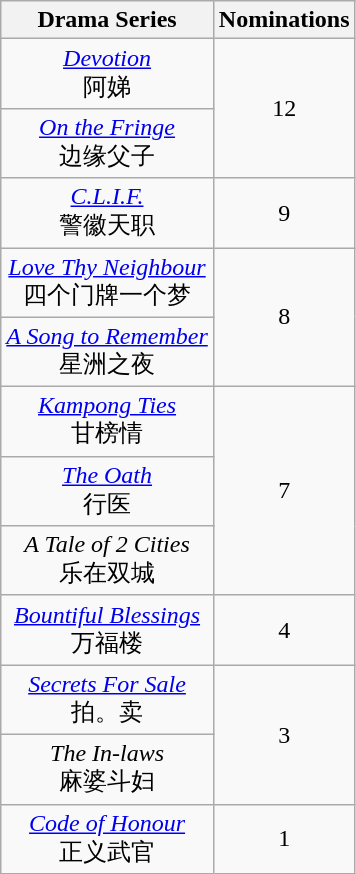<table class="wikitable" style="text-align: center">
<tr>
<th>Drama Series</th>
<th>Nominations</th>
</tr>
<tr>
<td><em><a href='#'>Devotion</a></em><br>阿娣</td>
<td rowspan=2>12</td>
</tr>
<tr>
<td><em><a href='#'>On the Fringe</a></em><br>边缘父子</td>
</tr>
<tr>
<td><em><a href='#'>C.L.I.F.</a></em><br>警徽天职</td>
<td>9</td>
</tr>
<tr>
<td><em><a href='#'>Love Thy Neighbour</a></em><br>四个门牌一个梦</td>
<td rowspan=2>8</td>
</tr>
<tr>
<td><em><a href='#'>A Song to Remember</a></em><br>星洲之夜</td>
</tr>
<tr>
<td><em><a href='#'>Kampong Ties</a></em><br>甘榜情</td>
<td rowspan=3>7</td>
</tr>
<tr>
<td><em><a href='#'>The Oath</a></em><br>行医</td>
</tr>
<tr>
<td><em>A Tale of 2 Cities</em><br>乐在双城</td>
</tr>
<tr>
<td><em><a href='#'>Bountiful Blessings</a></em><br>万福楼</td>
<td>4</td>
</tr>
<tr>
<td><em><a href='#'>Secrets For Sale</a></em><br>拍。卖</td>
<td rowspan=2>3</td>
</tr>
<tr>
<td><em>The In-laws</em><br>麻婆斗妇</td>
</tr>
<tr>
<td><em><a href='#'>Code of Honour</a></em><br>正义武官</td>
<td>1</td>
</tr>
</table>
